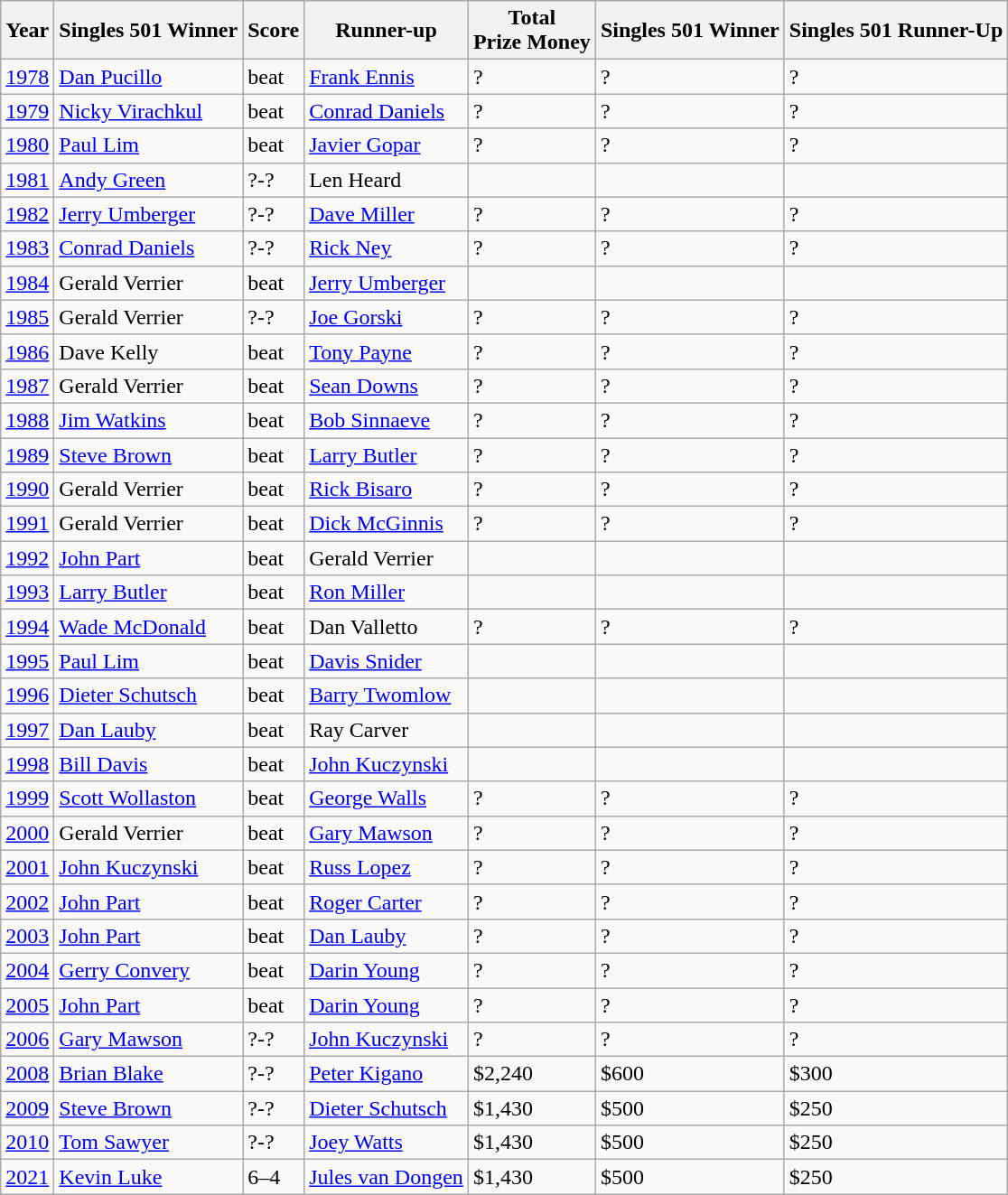<table class="wikitable">
<tr>
<th>Year</th>
<th>Singles 501 Winner</th>
<th>Score</th>
<th>Runner-up</th>
<th>Total<br>Prize Money</th>
<th>Singles 501 Winner</th>
<th>Singles 501 Runner-Up</th>
</tr>
<tr>
<td><a href='#'>1978</a></td>
<td> <a href='#'>Dan Pucillo</a></td>
<td>beat</td>
<td> <a href='#'>Frank Ennis</a></td>
<td>?</td>
<td>?</td>
<td>?</td>
</tr>
<tr>
<td><a href='#'>1979</a></td>
<td> <a href='#'>Nicky Virachkul</a></td>
<td>beat</td>
<td> <a href='#'>Conrad Daniels</a></td>
<td>?</td>
<td>?</td>
<td>?</td>
</tr>
<tr>
<td><a href='#'>1980</a></td>
<td> <a href='#'>Paul Lim</a></td>
<td>beat</td>
<td> <a href='#'>Javier Gopar</a></td>
<td>?</td>
<td>?</td>
<td>?</td>
</tr>
<tr>
<td><a href='#'>1981</a></td>
<td> <a href='#'>Andy Green</a></td>
<td>?-?</td>
<td> Len Heard</td>
<td></td>
<td></td>
<td></td>
</tr>
<tr>
<td><a href='#'>1982</a></td>
<td> <a href='#'>Jerry Umberger</a></td>
<td>?-?</td>
<td> <a href='#'>Dave Miller</a></td>
<td>?</td>
<td>?</td>
<td>?</td>
</tr>
<tr>
<td><a href='#'>1983</a></td>
<td> <a href='#'>Conrad Daniels</a></td>
<td>?-?</td>
<td> <a href='#'>Rick Ney</a></td>
<td>?</td>
<td>?</td>
<td>?</td>
</tr>
<tr>
<td><a href='#'>1984</a></td>
<td> Gerald Verrier</td>
<td>beat</td>
<td> <a href='#'>Jerry Umberger</a></td>
<td></td>
<td></td>
<td></td>
</tr>
<tr>
<td><a href='#'>1985</a></td>
<td> Gerald Verrier</td>
<td>?-?</td>
<td> <a href='#'>Joe Gorski</a></td>
<td>?</td>
<td>?</td>
<td>?</td>
</tr>
<tr>
<td><a href='#'>1986</a></td>
<td> Dave Kelly</td>
<td>beat</td>
<td> <a href='#'>Tony Payne</a></td>
<td>?</td>
<td>?</td>
<td>?</td>
</tr>
<tr>
<td><a href='#'>1987</a></td>
<td> Gerald Verrier</td>
<td>beat</td>
<td> <a href='#'>Sean Downs</a></td>
<td>?</td>
<td>?</td>
<td>?</td>
</tr>
<tr>
<td><a href='#'>1988</a></td>
<td> <a href='#'>Jim Watkins</a></td>
<td>beat</td>
<td> <a href='#'>Bob Sinnaeve</a></td>
<td>?</td>
<td>?</td>
<td>?</td>
</tr>
<tr>
<td><a href='#'>1989</a></td>
<td> <a href='#'>Steve Brown</a></td>
<td>beat</td>
<td> <a href='#'>Larry Butler</a></td>
<td>?</td>
<td>?</td>
<td>?</td>
</tr>
<tr>
<td><a href='#'>1990</a></td>
<td> Gerald Verrier</td>
<td>beat</td>
<td> <a href='#'>Rick Bisaro</a></td>
<td>?</td>
<td>?</td>
<td>?</td>
</tr>
<tr>
<td><a href='#'>1991</a></td>
<td> Gerald Verrier</td>
<td>beat</td>
<td> <a href='#'>Dick McGinnis</a></td>
<td>?</td>
<td>?</td>
<td>?</td>
</tr>
<tr>
<td><a href='#'>1992</a></td>
<td> <a href='#'>John Part</a></td>
<td>beat</td>
<td> Gerald Verrier</td>
<td></td>
<td></td>
<td></td>
</tr>
<tr>
<td><a href='#'>1993</a></td>
<td> <a href='#'>Larry Butler</a></td>
<td>beat</td>
<td> <a href='#'>Ron Miller</a></td>
<td></td>
<td></td>
<td></td>
</tr>
<tr>
<td><a href='#'>1994</a></td>
<td> <a href='#'>Wade McDonald</a></td>
<td>beat</td>
<td> Dan Valletto</td>
<td>?</td>
<td>?</td>
<td>?</td>
</tr>
<tr>
<td><a href='#'>1995</a></td>
<td> <a href='#'>Paul Lim</a></td>
<td>beat</td>
<td> <a href='#'>Davis Snider</a></td>
<td></td>
<td></td>
<td></td>
</tr>
<tr>
<td><a href='#'>1996</a></td>
<td> <a href='#'>Dieter Schutsch</a></td>
<td>beat</td>
<td> <a href='#'>Barry Twomlow</a></td>
<td></td>
<td></td>
<td></td>
</tr>
<tr>
<td><a href='#'>1997</a></td>
<td> <a href='#'>Dan Lauby</a></td>
<td>beat</td>
<td> Ray Carver</td>
<td></td>
<td></td>
<td></td>
</tr>
<tr>
<td><a href='#'>1998</a></td>
<td> <a href='#'>Bill Davis</a></td>
<td>beat</td>
<td> <a href='#'>John Kuczynski</a></td>
<td></td>
<td></td>
<td></td>
</tr>
<tr>
<td><a href='#'>1999</a></td>
<td> <a href='#'>Scott Wollaston</a></td>
<td>beat</td>
<td> <a href='#'>George Walls</a></td>
<td>?</td>
<td>?</td>
<td>?</td>
</tr>
<tr>
<td><a href='#'>2000</a></td>
<td> Gerald Verrier</td>
<td>beat</td>
<td> <a href='#'>Gary Mawson</a></td>
<td>?</td>
<td>?</td>
<td>?</td>
</tr>
<tr>
<td><a href='#'>2001</a></td>
<td> <a href='#'>John Kuczynski</a></td>
<td>beat</td>
<td> <a href='#'>Russ Lopez</a></td>
<td>?</td>
<td>?</td>
<td>?</td>
</tr>
<tr>
<td><a href='#'>2002</a></td>
<td> <a href='#'>John Part</a></td>
<td>beat</td>
<td> <a href='#'>Roger Carter</a></td>
<td>?</td>
<td>?</td>
<td>?</td>
</tr>
<tr>
<td><a href='#'>2003</a></td>
<td> <a href='#'>John Part</a></td>
<td>beat</td>
<td> <a href='#'>Dan Lauby</a></td>
<td>?</td>
<td>?</td>
<td>?</td>
</tr>
<tr>
<td><a href='#'>2004</a></td>
<td> <a href='#'>Gerry Convery</a></td>
<td>beat</td>
<td> <a href='#'>Darin Young</a></td>
<td>?</td>
<td>?</td>
<td>?</td>
</tr>
<tr>
<td><a href='#'>2005</a></td>
<td> <a href='#'>John Part</a></td>
<td>beat</td>
<td> <a href='#'>Darin Young</a></td>
<td>?</td>
<td>?</td>
<td>?</td>
</tr>
<tr>
<td><a href='#'>2006</a></td>
<td> <a href='#'>Gary Mawson</a></td>
<td>?-?</td>
<td> <a href='#'>John Kuczynski</a></td>
<td>?</td>
<td>?</td>
<td>?</td>
</tr>
<tr>
<td><a href='#'>2008</a></td>
<td> <a href='#'>Brian Blake</a></td>
<td>?-?</td>
<td> <a href='#'>Peter Kigano</a></td>
<td>$2,240</td>
<td>$600</td>
<td>$300</td>
</tr>
<tr>
<td><a href='#'>2009</a></td>
<td> <a href='#'>Steve Brown</a></td>
<td>?-?</td>
<td> <a href='#'>Dieter Schutsch</a></td>
<td>$1,430</td>
<td>$500</td>
<td>$250</td>
</tr>
<tr>
<td><a href='#'>2010</a></td>
<td> <a href='#'>Tom Sawyer</a></td>
<td>?-?</td>
<td> <a href='#'>Joey Watts</a></td>
<td>$1,430</td>
<td>$500</td>
<td>$250</td>
</tr>
<tr>
<td><a href='#'>2021</a></td>
<td> <a href='#'>Kevin Luke</a></td>
<td>6–4</td>
<td> <a href='#'>Jules van Dongen</a></td>
<td>$1,430</td>
<td>$500</td>
<td>$250</td>
</tr>
</table>
